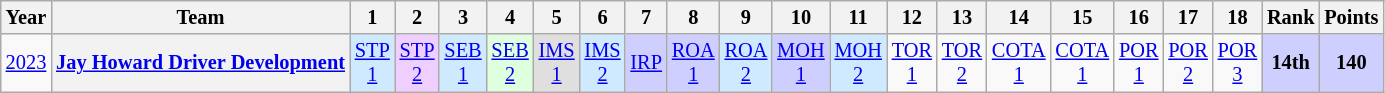<table class="wikitable" style="text-align:center; font-size:85%">
<tr>
<th>Year</th>
<th>Team</th>
<th>1</th>
<th>2</th>
<th>3</th>
<th>4</th>
<th>5</th>
<th>6</th>
<th>7</th>
<th>8</th>
<th>9</th>
<th>10</th>
<th>11</th>
<th>12</th>
<th>13</th>
<th>14</th>
<th>15</th>
<th>16</th>
<th>17</th>
<th>18</th>
<th>Rank</th>
<th>Points</th>
</tr>
<tr>
<td><a href='#'>2023</a></td>
<th nowrap><a href='#'>Jay Howard Driver Development</a></th>
<td style="background:#CFEAFF;"><a href='#'>STP<br>1</a><br></td>
<td style="background:#EFCFFF;"><a href='#'>STP<br>2</a><br></td>
<td style="background:#CFEAFF;"><a href='#'>SEB<br>1</a><br></td>
<td style="background:#DFFFDF;"><a href='#'>SEB<br>2</a><br></td>
<td style="background:#DFDFDF;"><a href='#'>IMS<br>1</a><br></td>
<td style="background:#CFEAFF;"><a href='#'>IMS<br>2</a><br></td>
<td style="background:#CFCFFF;"><a href='#'>IRP</a><br></td>
<td style="background:#CFCFFF;"><a href='#'>ROA<br>1</a><br></td>
<td style="background:#CFEAFF;"><a href='#'>ROA<br>2</a><br></td>
<td style="background:#CFCFFF;"><a href='#'>MOH<br>1</a><br></td>
<td style="background:#CFEAFF;"><a href='#'>MOH<br>2</a><br></td>
<td style="background:#;"><a href='#'>TOR<br>1</a><br></td>
<td style="background:#;"><a href='#'>TOR<br>2</a><br></td>
<td style="background:#;"><a href='#'>COTA<br>1</a><br></td>
<td style="background:#;"><a href='#'>COTA<br>1</a><br></td>
<td style="background:#;"><a href='#'>POR<br>1</a><br></td>
<td style="background:#;"><a href='#'>POR<br>2</a><br></td>
<td style="background:#;"><a href='#'>POR<br>3</a><br></td>
<th style="background:#CFCFFF;">14th</th>
<th style="background:#CFCFFF;">140</th>
</tr>
</table>
